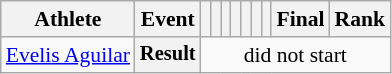<table class="wikitable" style="font-size:90%">
<tr>
<th>Athlete</th>
<th>Event</th>
<th></th>
<th></th>
<th></th>
<th></th>
<th></th>
<th></th>
<th></th>
<th>Final</th>
<th>Rank</th>
</tr>
<tr style=text-align:center>
<td style=text-align:left><a href='#'>Evelis Aguilar</a></td>
<th style="font-size:95%">Result</th>
<td colspan=9>did not start</td>
</tr>
</table>
